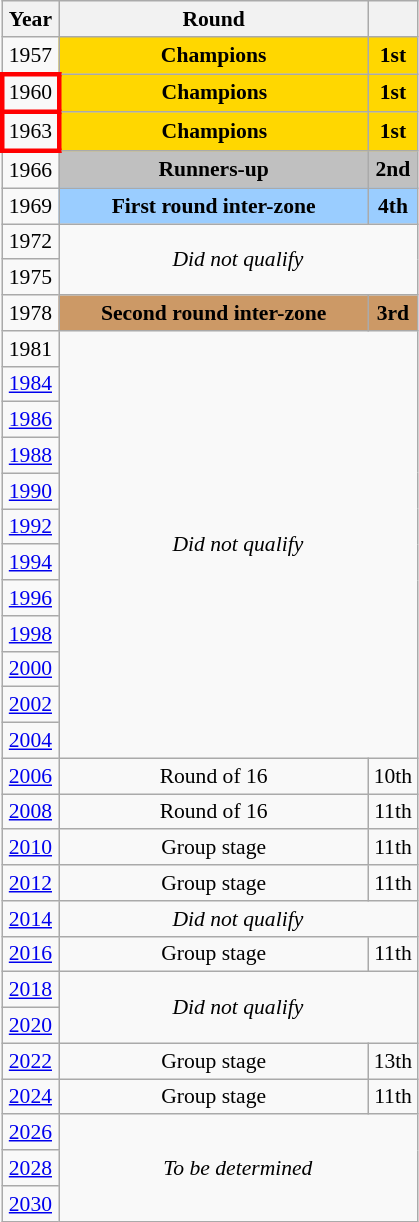<table class="wikitable" style="text-align: center; font-size:90%">
<tr>
<th>Year</th>
<th style="width:200px">Round</th>
<th></th>
</tr>
<tr>
<td>1957</td>
<td bgcolor=Gold><strong>Champions</strong></td>
<td bgcolor=Gold><strong>1st</strong></td>
</tr>
<tr>
<td style="border: 3px solid red">1960</td>
<td bgcolor=Gold><strong>Champions</strong></td>
<td bgcolor=Gold><strong>1st</strong></td>
</tr>
<tr>
<td style="border: 3px solid red">1963</td>
<td bgcolor=Gold><strong>Champions</strong></td>
<td bgcolor=Gold><strong>1st</strong></td>
</tr>
<tr>
<td>1966</td>
<td bgcolor=Silver><strong>Runners-up</strong></td>
<td bgcolor=Silver><strong>2nd</strong></td>
</tr>
<tr>
<td>1969</td>
<td bgcolor="9acdff"><strong>First round inter-zone</strong></td>
<td bgcolor="9acdff"><strong>4th</strong></td>
</tr>
<tr>
<td>1972</td>
<td colspan="2" rowspan="2"><em>Did not qualify</em></td>
</tr>
<tr>
<td>1975</td>
</tr>
<tr>
<td>1978</td>
<td bgcolor="cc9966"><strong>Second round inter-zone</strong></td>
<td bgcolor="cc9966"><strong>3rd</strong></td>
</tr>
<tr>
<td>1981</td>
<td colspan="2" rowspan="12"><em>Did not qualify</em></td>
</tr>
<tr>
<td><a href='#'>1984</a></td>
</tr>
<tr>
<td><a href='#'>1986</a></td>
</tr>
<tr>
<td><a href='#'>1988</a></td>
</tr>
<tr>
<td><a href='#'>1990</a></td>
</tr>
<tr>
<td><a href='#'>1992</a></td>
</tr>
<tr>
<td><a href='#'>1994</a></td>
</tr>
<tr>
<td><a href='#'>1996</a></td>
</tr>
<tr>
<td><a href='#'>1998</a></td>
</tr>
<tr>
<td><a href='#'>2000</a></td>
</tr>
<tr>
<td><a href='#'>2002</a></td>
</tr>
<tr>
<td><a href='#'>2004</a></td>
</tr>
<tr>
<td><a href='#'>2006</a></td>
<td>Round of 16</td>
<td>10th</td>
</tr>
<tr>
<td><a href='#'>2008</a></td>
<td>Round of 16</td>
<td>11th</td>
</tr>
<tr>
<td><a href='#'>2010</a></td>
<td>Group stage</td>
<td>11th</td>
</tr>
<tr>
<td><a href='#'>2012</a></td>
<td>Group stage</td>
<td>11th</td>
</tr>
<tr>
<td><a href='#'>2014</a></td>
<td colspan="2"><em>Did not qualify</em></td>
</tr>
<tr>
<td><a href='#'>2016</a></td>
<td>Group stage</td>
<td>11th</td>
</tr>
<tr>
<td><a href='#'>2018</a></td>
<td colspan="2" rowspan="2"><em>Did not qualify</em></td>
</tr>
<tr>
<td><a href='#'>2020</a></td>
</tr>
<tr>
<td><a href='#'>2022</a></td>
<td>Group stage</td>
<td>13th</td>
</tr>
<tr>
<td><a href='#'>2024</a></td>
<td>Group stage</td>
<td>11th</td>
</tr>
<tr>
<td><a href='#'>2026</a></td>
<td colspan="2" rowspan="3"><em>To be determined</em></td>
</tr>
<tr>
<td><a href='#'>2028</a></td>
</tr>
<tr>
<td><a href='#'>2030</a></td>
</tr>
</table>
